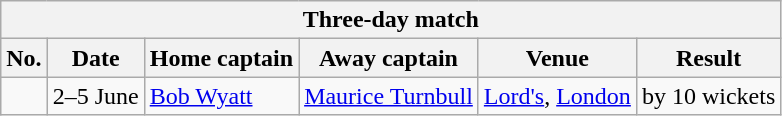<table class="wikitable">
<tr>
<th colspan="9">Three-day match</th>
</tr>
<tr>
<th>No.</th>
<th>Date</th>
<th>Home captain</th>
<th>Away captain</th>
<th>Venue</th>
<th>Result</th>
</tr>
<tr>
<td></td>
<td>2–5 June</td>
<td><a href='#'>Bob Wyatt</a></td>
<td><a href='#'>Maurice Turnbull</a></td>
<td><a href='#'>Lord's</a>, <a href='#'>London</a></td>
<td> by 10 wickets</td>
</tr>
</table>
